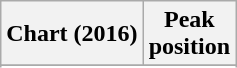<table class="wikitable sortable plainrowheaders" style="text-align:center">
<tr>
<th scope="col">Chart (2016)</th>
<th scope="col">Peak<br>position</th>
</tr>
<tr>
</tr>
<tr>
</tr>
<tr>
</tr>
<tr>
</tr>
</table>
